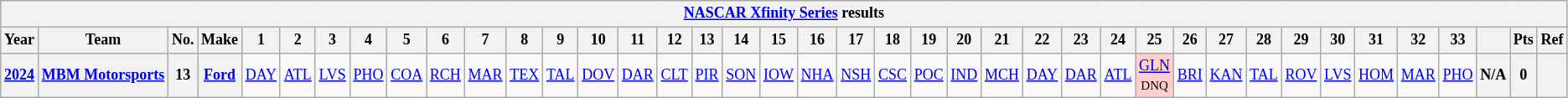<table class="wikitable" style="text-align:center; font-size:75%">
<tr>
<th colspan=42><a href='#'>NASCAR Xfinity Series</a> results</th>
</tr>
<tr>
<th>Year</th>
<th>Team</th>
<th>No.</th>
<th>Make</th>
<th>1</th>
<th>2</th>
<th>3</th>
<th>4</th>
<th>5</th>
<th>6</th>
<th>7</th>
<th>8</th>
<th>9</th>
<th>10</th>
<th>11</th>
<th>12</th>
<th>13</th>
<th>14</th>
<th>15</th>
<th>16</th>
<th>17</th>
<th>18</th>
<th>19</th>
<th>20</th>
<th>21</th>
<th>22</th>
<th>23</th>
<th>24</th>
<th>25</th>
<th>26</th>
<th>27</th>
<th>28</th>
<th>29</th>
<th>30</th>
<th>31</th>
<th>32</th>
<th>33</th>
<th></th>
<th>Pts</th>
<th>Ref</th>
</tr>
<tr>
<th><a href='#'>2024</a></th>
<th><a href='#'>MBM Motorsports</a></th>
<th>13</th>
<th><a href='#'>Ford</a></th>
<td><a href='#'>DAY</a></td>
<td><a href='#'>ATL</a></td>
<td><a href='#'>LVS</a></td>
<td><a href='#'>PHO</a></td>
<td><a href='#'>COA</a></td>
<td><a href='#'>RCH</a></td>
<td><a href='#'>MAR</a></td>
<td><a href='#'>TEX</a></td>
<td><a href='#'>TAL</a></td>
<td><a href='#'>DOV</a></td>
<td><a href='#'>DAR</a></td>
<td><a href='#'>CLT</a></td>
<td><a href='#'>PIR</a></td>
<td><a href='#'>SON</a></td>
<td><a href='#'>IOW</a></td>
<td><a href='#'>NHA</a></td>
<td><a href='#'>NSH</a></td>
<td><a href='#'>CSC</a></td>
<td><a href='#'>POC</a></td>
<td><a href='#'>IND</a></td>
<td><a href='#'>MCH</a></td>
<td><a href='#'>DAY</a></td>
<td><a href='#'>DAR</a></td>
<td><a href='#'>ATL</a></td>
<td style="background:#FFCFCF;"><a href='#'>GLN</a><br><small>DNQ</small></td>
<td><a href='#'>BRI</a></td>
<td><a href='#'>KAN</a></td>
<td><a href='#'>TAL</a></td>
<td><a href='#'>ROV</a></td>
<td><a href='#'>LVS</a></td>
<td><a href='#'>HOM</a></td>
<td><a href='#'>MAR</a></td>
<td><a href='#'>PHO</a></td>
<th>N/A</th>
<th>0</th>
<th></th>
</tr>
</table>
